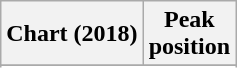<table class="wikitable plainrowheaders" style="text-align:center">
<tr>
<th scope="col">Chart (2018)</th>
<th scope="col">Peak<br>position</th>
</tr>
<tr>
</tr>
<tr>
</tr>
</table>
